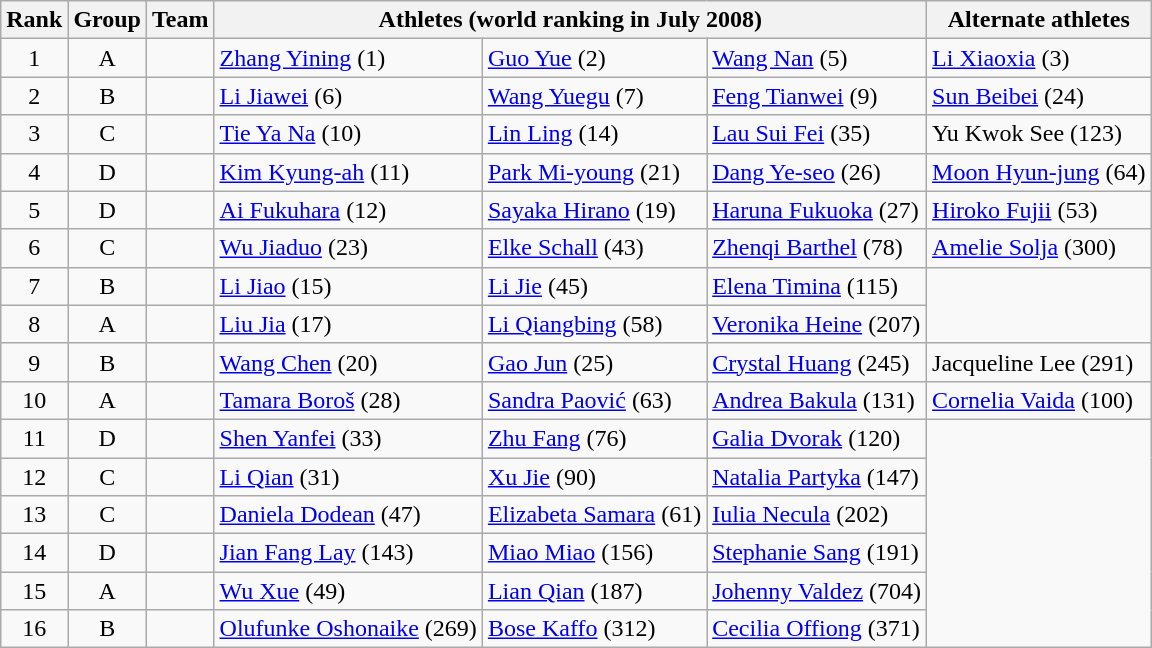<table class="wikitable sortable">
<tr>
<th>Rank</th>
<th>Group</th>
<th>Team</th>
<th class="unsortable" colspan=3>Athletes (world ranking in July 2008)</th>
<th class="unsortable">Alternate athletes</th>
</tr>
<tr>
<td align=center>1</td>
<td align=center>A</td>
<td></td>
<td><a href='#'>Zhang Yining</a> (1)</td>
<td><a href='#'>Guo Yue</a> (2)</td>
<td><a href='#'>Wang Nan</a> (5)</td>
<td><a href='#'>Li Xiaoxia</a> (3)</td>
</tr>
<tr>
<td align=center>2</td>
<td align=center>B</td>
<td></td>
<td><a href='#'>Li Jiawei</a> (6)</td>
<td><a href='#'>Wang Yuegu</a> (7)</td>
<td><a href='#'>Feng Tianwei</a> (9)</td>
<td><a href='#'>Sun Beibei</a> (24)</td>
</tr>
<tr>
<td align=center>3</td>
<td align=center>C</td>
<td></td>
<td><a href='#'>Tie Ya Na</a> (10)</td>
<td><a href='#'>Lin Ling</a> (14)</td>
<td><a href='#'>Lau Sui Fei</a> (35)</td>
<td>Yu Kwok See (123)</td>
</tr>
<tr>
<td align=center>4</td>
<td align=center>D</td>
<td></td>
<td><a href='#'>Kim Kyung-ah</a> (11)</td>
<td><a href='#'>Park Mi-young</a> (21)</td>
<td><a href='#'>Dang Ye-seo</a> (26)</td>
<td><a href='#'>Moon Hyun-jung</a> (64)</td>
</tr>
<tr>
<td align=center>5</td>
<td align=center>D</td>
<td></td>
<td><a href='#'>Ai Fukuhara</a> (12)</td>
<td><a href='#'>Sayaka Hirano</a> (19)</td>
<td><a href='#'>Haruna Fukuoka</a> (27)</td>
<td><a href='#'>Hiroko Fujii</a> (53)</td>
</tr>
<tr>
<td align=center>6</td>
<td align=center>C</td>
<td></td>
<td><a href='#'>Wu Jiaduo</a> (23)</td>
<td><a href='#'>Elke Schall</a> (43)</td>
<td><a href='#'>Zhenqi Barthel</a> (78)</td>
<td><a href='#'>Amelie Solja</a> (300)</td>
</tr>
<tr>
<td align=center>7</td>
<td align=center>B</td>
<td></td>
<td><a href='#'>Li Jiao</a> (15)</td>
<td><a href='#'>Li Jie</a> (45)</td>
<td><a href='#'>Elena Timina</a> (115)</td>
</tr>
<tr>
<td align=center>8</td>
<td align=center>A</td>
<td></td>
<td><a href='#'>Liu Jia</a> (17)</td>
<td><a href='#'>Li Qiangbing</a> (58)</td>
<td><a href='#'>Veronika Heine</a> (207)</td>
</tr>
<tr>
<td align=center>9</td>
<td align=center>B</td>
<td></td>
<td><a href='#'>Wang Chen</a> (20)</td>
<td><a href='#'>Gao Jun</a> (25)</td>
<td><a href='#'>Crystal Huang</a> (245)</td>
<td>Jacqueline Lee (291)</td>
</tr>
<tr>
<td align=center>10</td>
<td align=center>A</td>
<td></td>
<td><a href='#'>Tamara Boroš</a> (28)</td>
<td><a href='#'>Sandra Paović</a> (63)</td>
<td><a href='#'>Andrea Bakula</a> (131)</td>
<td><a href='#'>Cornelia Vaida</a> (100)</td>
</tr>
<tr>
<td align=center>11</td>
<td align=center>D</td>
<td></td>
<td><a href='#'>Shen Yanfei</a> (33)</td>
<td><a href='#'>Zhu Fang</a> (76)</td>
<td><a href='#'>Galia Dvorak</a> (120)</td>
</tr>
<tr>
<td align=center>12</td>
<td align=center>C</td>
<td></td>
<td><a href='#'>Li Qian</a> (31)</td>
<td><a href='#'>Xu Jie</a> (90)</td>
<td><a href='#'>Natalia Partyka</a> (147)</td>
</tr>
<tr>
<td align=center>13</td>
<td align=center>C</td>
<td></td>
<td><a href='#'>Daniela Dodean</a> (47)</td>
<td><a href='#'>Elizabeta Samara</a> (61)</td>
<td><a href='#'>Iulia Necula</a> (202)</td>
</tr>
<tr>
<td align=center>14</td>
<td align=center>D</td>
<td></td>
<td><a href='#'>Jian Fang Lay</a> (143)</td>
<td><a href='#'>Miao Miao</a> (156)</td>
<td><a href='#'>Stephanie Sang</a> (191)</td>
</tr>
<tr>
<td align=center>15</td>
<td align=center>A</td>
<td></td>
<td><a href='#'>Wu Xue</a> (49)</td>
<td><a href='#'>Lian Qian</a> (187)</td>
<td><a href='#'>Johenny Valdez</a> (704)</td>
</tr>
<tr>
<td align=center>16</td>
<td align=center>B</td>
<td></td>
<td><a href='#'>Olufunke Oshonaike</a> (269)</td>
<td><a href='#'>Bose Kaffo</a> (312)</td>
<td><a href='#'>Cecilia Offiong</a> (371)</td>
</tr>
</table>
